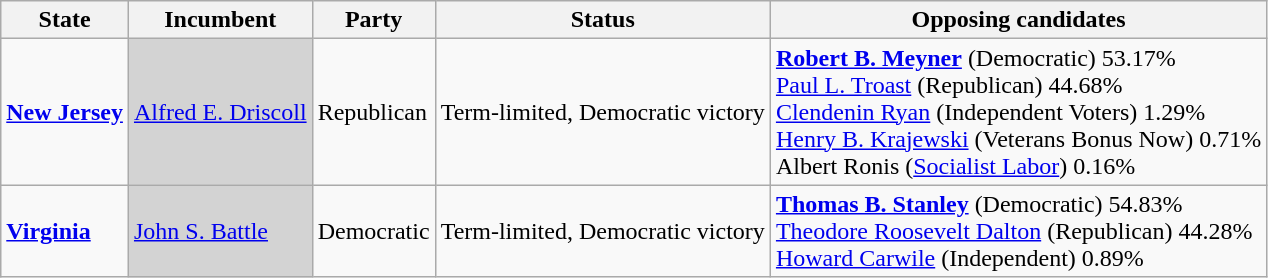<table class="wikitable">
<tr>
<th>State</th>
<th>Incumbent</th>
<th>Party</th>
<th>Status</th>
<th>Opposing candidates</th>
</tr>
<tr>
<td><strong><a href='#'>New Jersey</a></strong></td>
<td bgcolor="lightgrey"><a href='#'>Alfred E. Driscoll</a></td>
<td>Republican</td>
<td>Term-limited, Democratic victory</td>
<td><strong><a href='#'>Robert B. Meyner</a></strong> (Democratic) 53.17%<br>  <a href='#'>Paul L. Troast</a> (Republican) 44.68%<br>  <a href='#'>Clendenin Ryan</a> (Independent Voters) 1.29%<br>  <a href='#'>Henry B. Krajewski</a> (Veterans Bonus Now) 0.71%<br>  Albert Ronis (<a href='#'>Socialist Labor</a>) 0.16%<br></td>
</tr>
<tr>
<td><strong><a href='#'>Virginia</a></strong></td>
<td bgcolor="lightgrey"><a href='#'>John S. Battle</a></td>
<td>Democratic</td>
<td>Term-limited, Democratic victory</td>
<td><strong><a href='#'>Thomas B. Stanley</a></strong> (Democratic) 54.83%<br> <a href='#'>Theodore Roosevelt Dalton</a> (Republican) 44.28%<br>  <a href='#'>Howard Carwile</a> (Independent) 0.89%<br></td>
</tr>
</table>
